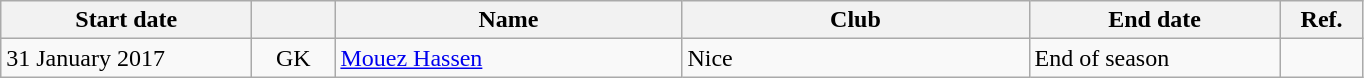<table class="wikitable plainrowheaders">
<tr>
<th scope="col" style="width:10em;">Start date</th>
<th scope="col" style="width:3em;"></th>
<th scope="col" style="width:14em;">Name</th>
<th scope="col" style="width:14em;">Club</th>
<th scope="col" style="width:10em;">End date</th>
<th scope="col" style="width:3em;">Ref.</th>
</tr>
<tr>
<td>31 January 2017</td>
<td align="center">GK</td>
<td> <a href='#'>Mouez Hassen</a></td>
<td> Nice</td>
<td>End of season</td>
<td align="center"></td>
</tr>
</table>
